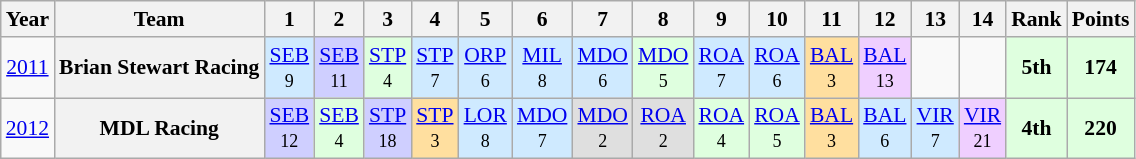<table class="wikitable" style="text-align:center; font-size:90%">
<tr>
<th>Year</th>
<th>Team</th>
<th>1</th>
<th>2</th>
<th>3</th>
<th>4</th>
<th>5</th>
<th>6</th>
<th>7</th>
<th>8</th>
<th>9</th>
<th>10</th>
<th>11</th>
<th>12</th>
<th>13</th>
<th>14</th>
<th>Rank</th>
<th>Points</th>
</tr>
<tr>
<td><a href='#'>2011</a></td>
<th>Brian Stewart Racing</th>
<td style="background:#CFEAFF;"><a href='#'>SEB</a><br><small>9</small></td>
<td style="background:#CFCFFF;"><a href='#'>SEB</a><br><small>11</small></td>
<td style="background:#DFFFDF;"><a href='#'>STP</a><br><small>4</small></td>
<td style="background:#CFEAFF;"><a href='#'>STP</a><br><small>7</small></td>
<td style="background:#CFEAFF;"><a href='#'>ORP</a><br><small>6</small></td>
<td style="background:#CFEAFF;"><a href='#'>MIL</a><br><small>8</small></td>
<td style="background:#CFEAFF;"><a href='#'>MDO</a><br><small>6</small></td>
<td style="background:#DFFFDF;"><a href='#'>MDO</a><br><small>5</small></td>
<td style="background:#CFEAFF;"><a href='#'>ROA</a><br><small>7</small></td>
<td style="background:#CFEAFF;"><a href='#'>ROA</a><br><small>6</small></td>
<td style="background:#FFDF9F;"><a href='#'>BAL</a><br><small>3</small></td>
<td style="background:#EFCFFF;"><a href='#'>BAL</a><br><small>13</small></td>
<td></td>
<td></td>
<td style="background:#DFFFDF;"><strong>5th</strong></td>
<td style="background:#DFFFDF;"><strong>174</strong></td>
</tr>
<tr>
<td><a href='#'>2012</a></td>
<th>MDL Racing</th>
<td style="background:#CFCFFF;"><a href='#'>SEB</a><br><small>12</small></td>
<td style="background:#DFFFDF;"><a href='#'>SEB</a><br><small>4</small></td>
<td style="background:#CFCFFF;"><a href='#'>STP</a><br><small>18</small></td>
<td style="background:#FFDF9F;"><a href='#'>STP</a><br><small>3</small></td>
<td style="background:#CFEAFF;"><a href='#'>LOR</a><br><small>8</small></td>
<td style="background:#CFEAFF;"><a href='#'>MDO</a><br><small>7</small></td>
<td style="background:#DFDFDF;"><a href='#'>MDO</a><br><small>2</small></td>
<td style="background:#DFDFDF;"><a href='#'>ROA</a><br><small>2</small></td>
<td style="background:#DFFFDF;"><a href='#'>ROA</a><br><small>4</small></td>
<td style="background:#DFFFDF;"><a href='#'>ROA</a><br><small>5</small></td>
<td style="background:#FFDF9F;"><a href='#'>BAL</a><br><small>3</small></td>
<td style="background:#CFEAFF;"><a href='#'>BAL</a><br><small>6</small></td>
<td style="background:#CFEAFF;"><a href='#'>VIR</a><br><small>7</small></td>
<td style="background:#EFCFFF;"><a href='#'>VIR</a><br><small>21</small></td>
<td style="background:#DFFFDF;"><strong>4th</strong></td>
<td style="background:#DFFFDF;"><strong>220</strong></td>
</tr>
</table>
